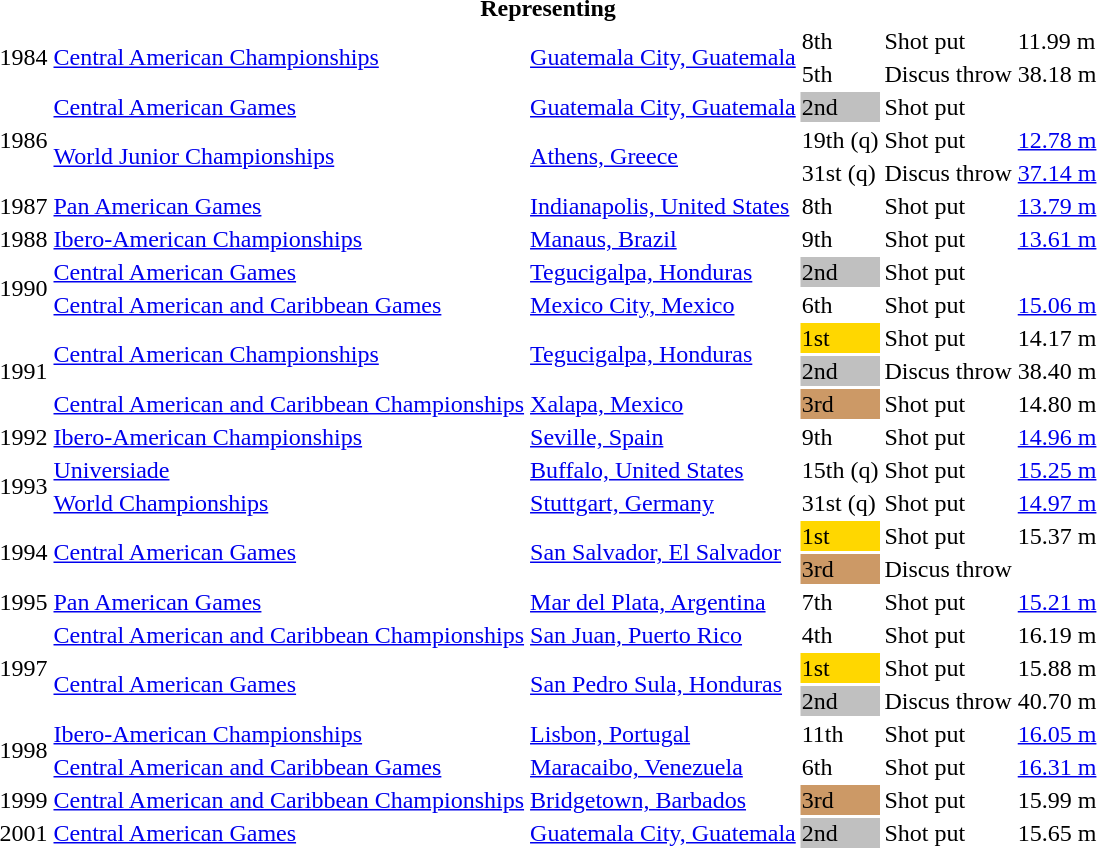<table>
<tr>
<th colspan=6>Representing </th>
</tr>
<tr>
<td rowspan=2>1984</td>
<td rowspan=2><a href='#'>Central American Championships</a></td>
<td rowspan=2><a href='#'>Guatemala City, Guatemala</a></td>
<td>8th</td>
<td>Shot put</td>
<td>11.99 m</td>
</tr>
<tr>
<td>5th</td>
<td>Discus throw</td>
<td>38.18 m</td>
</tr>
<tr>
<td rowspan=3>1986</td>
<td><a href='#'>Central American Games</a></td>
<td><a href='#'>Guatemala City, Guatemala</a></td>
<td bgcolor=silver>2nd</td>
<td>Shot put</td>
<td></td>
</tr>
<tr>
<td rowspan=2><a href='#'>World Junior Championships</a></td>
<td rowspan=2><a href='#'>Athens, Greece</a></td>
<td>19th (q)</td>
<td>Shot put</td>
<td><a href='#'>12.78 m</a></td>
</tr>
<tr>
<td>31st (q)</td>
<td>Discus throw</td>
<td><a href='#'>37.14 m</a></td>
</tr>
<tr>
<td>1987</td>
<td><a href='#'>Pan American Games</a></td>
<td><a href='#'>Indianapolis, United States</a></td>
<td>8th</td>
<td>Shot put</td>
<td><a href='#'>13.79 m</a></td>
</tr>
<tr>
<td>1988</td>
<td><a href='#'>Ibero-American Championships</a></td>
<td><a href='#'>Manaus, Brazil</a></td>
<td>9th</td>
<td>Shot put</td>
<td><a href='#'>13.61 m</a></td>
</tr>
<tr>
<td rowspan=2>1990</td>
<td><a href='#'>Central American Games</a></td>
<td><a href='#'>Tegucigalpa, Honduras</a></td>
<td bgcolor=silver>2nd</td>
<td>Shot put</td>
<td></td>
</tr>
<tr>
<td><a href='#'>Central American and Caribbean Games</a></td>
<td><a href='#'>Mexico City, Mexico</a></td>
<td>6th</td>
<td>Shot put</td>
<td><a href='#'>15.06 m</a></td>
</tr>
<tr>
<td rowspan=3>1991</td>
<td rowspan=2><a href='#'>Central American Championships</a></td>
<td rowspan=2><a href='#'>Tegucigalpa, Honduras</a></td>
<td bgcolor=gold>1st</td>
<td>Shot put</td>
<td>14.17 m</td>
</tr>
<tr>
<td bgcolor=silver>2nd</td>
<td>Discus throw</td>
<td>38.40 m</td>
</tr>
<tr>
<td><a href='#'>Central American and Caribbean Championships</a></td>
<td><a href='#'>Xalapa, Mexico</a></td>
<td bgcolor=cc9966>3rd</td>
<td>Shot put</td>
<td>14.80 m</td>
</tr>
<tr>
<td>1992</td>
<td><a href='#'>Ibero-American Championships</a></td>
<td><a href='#'>Seville, Spain</a></td>
<td>9th</td>
<td>Shot put</td>
<td><a href='#'>14.96 m</a></td>
</tr>
<tr>
<td rowspan=2>1993</td>
<td><a href='#'>Universiade</a></td>
<td><a href='#'>Buffalo, United States</a></td>
<td>15th (q)</td>
<td>Shot put</td>
<td><a href='#'>15.25 m</a></td>
</tr>
<tr>
<td><a href='#'>World Championships</a></td>
<td><a href='#'>Stuttgart, Germany</a></td>
<td>31st (q)</td>
<td>Shot put</td>
<td><a href='#'>14.97 m</a></td>
</tr>
<tr>
<td rowspan=2>1994</td>
<td rowspan=2><a href='#'>Central American Games</a></td>
<td rowspan=2><a href='#'>San Salvador, El Salvador</a></td>
<td bgcolor=gold>1st</td>
<td>Shot put</td>
<td>15.37 m</td>
</tr>
<tr>
<td bgcolor=cc9966>3rd</td>
<td>Discus throw</td>
<td></td>
</tr>
<tr>
<td>1995</td>
<td><a href='#'>Pan American Games</a></td>
<td><a href='#'>Mar del Plata, Argentina</a></td>
<td>7th</td>
<td>Shot put</td>
<td><a href='#'>15.21 m</a></td>
</tr>
<tr>
<td rowspan=3>1997</td>
<td><a href='#'>Central American and Caribbean Championships</a></td>
<td><a href='#'>San Juan, Puerto Rico</a></td>
<td>4th</td>
<td>Shot put</td>
<td>16.19 m</td>
</tr>
<tr>
<td rowspan=2><a href='#'>Central American Games</a></td>
<td rowspan=2><a href='#'>San Pedro Sula, Honduras</a></td>
<td bgcolor=gold>1st</td>
<td>Shot put</td>
<td>15.88 m</td>
</tr>
<tr>
<td bgcolor=silver>2nd</td>
<td>Discus throw</td>
<td>40.70 m</td>
</tr>
<tr>
<td rowspan=2>1998</td>
<td><a href='#'>Ibero-American Championships</a></td>
<td><a href='#'>Lisbon, Portugal</a></td>
<td>11th</td>
<td>Shot put</td>
<td><a href='#'>16.05 m</a></td>
</tr>
<tr>
<td><a href='#'>Central American and Caribbean Games</a></td>
<td><a href='#'>Maracaibo, Venezuela</a></td>
<td>6th</td>
<td>Shot put</td>
<td><a href='#'>16.31 m</a></td>
</tr>
<tr>
<td>1999</td>
<td><a href='#'>Central American and Caribbean Championships</a></td>
<td><a href='#'>Bridgetown, Barbados</a></td>
<td bgcolor=cc9966>3rd</td>
<td>Shot put</td>
<td>15.99 m</td>
</tr>
<tr>
<td>2001</td>
<td><a href='#'>Central American Games</a></td>
<td><a href='#'>Guatemala City, Guatemala</a></td>
<td bgcolor=silver>2nd</td>
<td>Shot put</td>
<td>15.65 m</td>
</tr>
</table>
